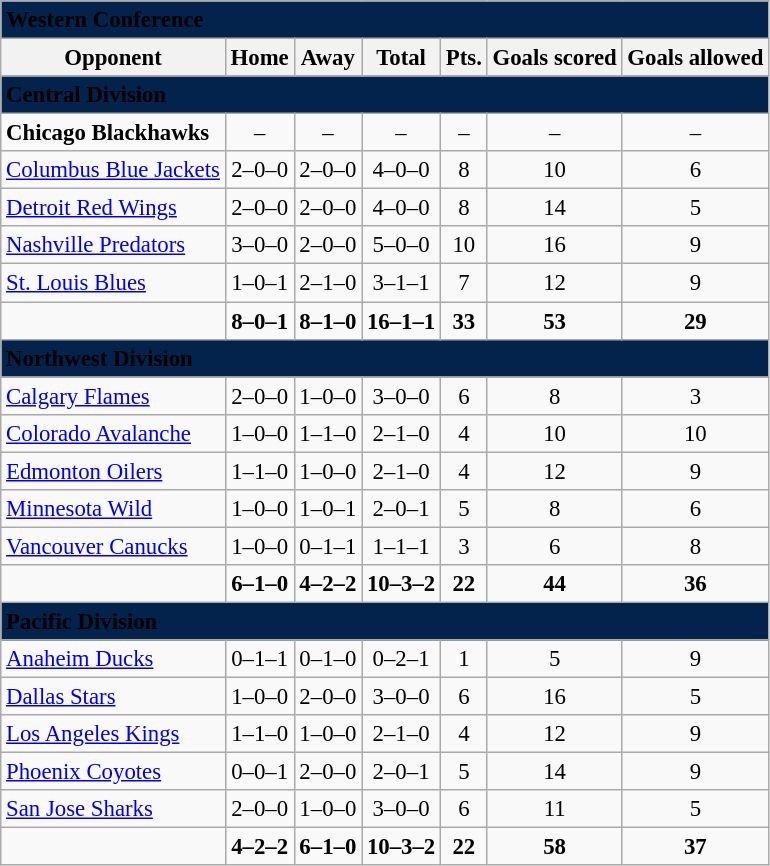<table class="wikitable" style="font-size: 95%; text-align: center">
<tr>
<td colspan="7" style="text-align:left; background:#03224c"><span> <strong>Western Conference</strong> </span></td>
</tr>
<tr>
<th>Opponent</th>
<th>Home</th>
<th>Away</th>
<th>Total</th>
<th>Pts.</th>
<th>Goals scored</th>
<th>Goals allowed</th>
</tr>
<tr>
<td colspan="7" style="text-align:left; background:#03224c"><span> <strong>Central Division</strong> </span></td>
</tr>
<tr>
<td style="text-align:left"><strong>Chicago Blackhawks</strong></td>
<td>–</td>
<td>–</td>
<td>–</td>
<td>–</td>
<td>–</td>
<td>–</td>
</tr>
<tr>
<td style="text-align:left"><a href='#'>Columbus Blue Jackets</a></td>
<td>2–0–0</td>
<td>2–0–0</td>
<td>4–0–0</td>
<td>8</td>
<td>10</td>
<td>6</td>
</tr>
<tr>
<td style="text-align:left"><a href='#'>Detroit Red Wings</a></td>
<td>2–0–0</td>
<td>2–0–0</td>
<td>4–0–0</td>
<td>8</td>
<td>14</td>
<td>5</td>
</tr>
<tr>
<td style="text-align:left"><a href='#'>Nashville Predators</a></td>
<td>3–0–0</td>
<td>2–0–0</td>
<td>5–0–0</td>
<td>10</td>
<td>16</td>
<td>9</td>
</tr>
<tr>
<td style="text-align:left"><a href='#'>St. Louis Blues</a></td>
<td>1–0–1</td>
<td>2–1–0</td>
<td>3–1–1</td>
<td>7</td>
<td>12</td>
<td>9</td>
</tr>
<tr style="font-weight:bold">
<td></td>
<td>8–0–1</td>
<td>8–1–0</td>
<td>16–1–1</td>
<td>33</td>
<td>53</td>
<td>29</td>
</tr>
<tr>
<td colspan="7" style="text-align:left; background:#03224c"><span> <strong>Northwest Division</strong> </span></td>
</tr>
<tr>
<td style="text-align:left"><a href='#'>Calgary Flames</a></td>
<td>2–0–0</td>
<td>1–0–0</td>
<td>3–0–0</td>
<td>6</td>
<td>8</td>
<td>3</td>
</tr>
<tr>
<td style="text-align:left"><a href='#'>Colorado Avalanche</a></td>
<td>1–0–0</td>
<td>1–1–0</td>
<td>2–1–0</td>
<td>4</td>
<td>10</td>
<td>10</td>
</tr>
<tr>
<td style="text-align:left"><a href='#'>Edmonton Oilers</a></td>
<td>1–1–0</td>
<td>1–0–0</td>
<td>2–1–0</td>
<td>4</td>
<td>12</td>
<td>9</td>
</tr>
<tr>
<td style="text-align:left"><a href='#'>Minnesota Wild</a></td>
<td>1–0–0</td>
<td>1–0–1</td>
<td>2–0–1</td>
<td>5</td>
<td>8</td>
<td>6</td>
</tr>
<tr>
<td style="text-align:left"><a href='#'>Vancouver Canucks</a></td>
<td>1–0–0</td>
<td>0–1–1</td>
<td>1–1–1</td>
<td>3</td>
<td>6</td>
<td>8</td>
</tr>
<tr style="font-weight:bold">
<td></td>
<td>6–1–0</td>
<td>4–2–2</td>
<td>10–3–2</td>
<td>22</td>
<td>44</td>
<td>36</td>
</tr>
<tr>
<td colspan="7" style="text-align:left; background:#03224c"><span> <strong>Pacific Division</strong> </span></td>
</tr>
<tr>
<td style="text-align:left"><a href='#'>Anaheim Ducks</a></td>
<td>0–1–1</td>
<td>0–1–0</td>
<td>0–2–1</td>
<td>1</td>
<td>5</td>
<td>9</td>
</tr>
<tr>
<td style="text-align:left"><a href='#'>Dallas Stars</a></td>
<td>1–0–0</td>
<td>2–0–0</td>
<td>3–0–0</td>
<td>6</td>
<td>16</td>
<td>5</td>
</tr>
<tr>
<td style="text-align:left"><a href='#'>Los Angeles Kings</a></td>
<td>1–1–0</td>
<td>1–0–0</td>
<td>2–1–0</td>
<td>4</td>
<td>12</td>
<td>9</td>
</tr>
<tr>
<td style="text-align:left"><a href='#'>Phoenix Coyotes</a></td>
<td>0–0–1</td>
<td>2–0–0</td>
<td>2–0–1</td>
<td>5</td>
<td>14</td>
<td>9</td>
</tr>
<tr>
<td style="text-align:left"><a href='#'>San Jose Sharks</a></td>
<td>2–0–0</td>
<td>1–0–0</td>
<td>3–0–0</td>
<td>6</td>
<td>11</td>
<td>5</td>
</tr>
<tr style="font-weight:bold">
<td></td>
<td>4–2–2</td>
<td>6–1–0</td>
<td>10–3–2</td>
<td>22</td>
<td>58</td>
<td>37</td>
</tr>
</table>
